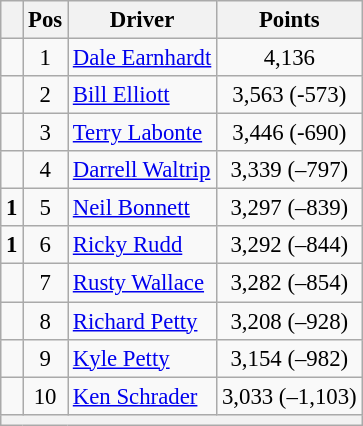<table class="wikitable" style="font-size: 95%;">
<tr>
<th></th>
<th>Pos</th>
<th>Driver</th>
<th>Points</th>
</tr>
<tr>
<td align="left"></td>
<td style="text-align:center;">1</td>
<td><a href='#'>Dale Earnhardt</a></td>
<td style="text-align:center;">4,136</td>
</tr>
<tr>
<td align="left"></td>
<td style="text-align:center;">2</td>
<td><a href='#'>Bill Elliott</a></td>
<td style="text-align:center;">3,563 (-573)</td>
</tr>
<tr>
<td align="left"></td>
<td style="text-align:center;">3</td>
<td><a href='#'>Terry Labonte</a></td>
<td style="text-align:center;">3,446 (-690)</td>
</tr>
<tr>
<td align="left"></td>
<td style="text-align:center;">4</td>
<td><a href='#'>Darrell Waltrip</a></td>
<td style="text-align:center;">3,339 (–797)</td>
</tr>
<tr>
<td align="left">  <strong>1</strong></td>
<td style="text-align:center;">5</td>
<td><a href='#'>Neil Bonnett</a></td>
<td style="text-align:center;">3,297 (–839)</td>
</tr>
<tr>
<td align="left">  <strong>1</strong></td>
<td style="text-align:center;">6</td>
<td><a href='#'>Ricky Rudd</a></td>
<td style="text-align:center;">3,292 (–844)</td>
</tr>
<tr>
<td align="left"></td>
<td style="text-align:center;">7</td>
<td><a href='#'>Rusty Wallace</a></td>
<td style="text-align:center;">3,282 (–854)</td>
</tr>
<tr>
<td align="left"></td>
<td style="text-align:center;">8</td>
<td><a href='#'>Richard Petty</a></td>
<td style="text-align:center;">3,208 (–928)</td>
</tr>
<tr>
<td align="left"></td>
<td style="text-align:center;">9</td>
<td><a href='#'>Kyle Petty</a></td>
<td style="text-align:center;">3,154 (–982)</td>
</tr>
<tr>
<td align="left"></td>
<td style="text-align:center;">10</td>
<td><a href='#'>Ken Schrader</a></td>
<td style="text-align:center;">3,033 (–1,103)</td>
</tr>
<tr class="sortbottom">
<th colspan="9"></th>
</tr>
</table>
